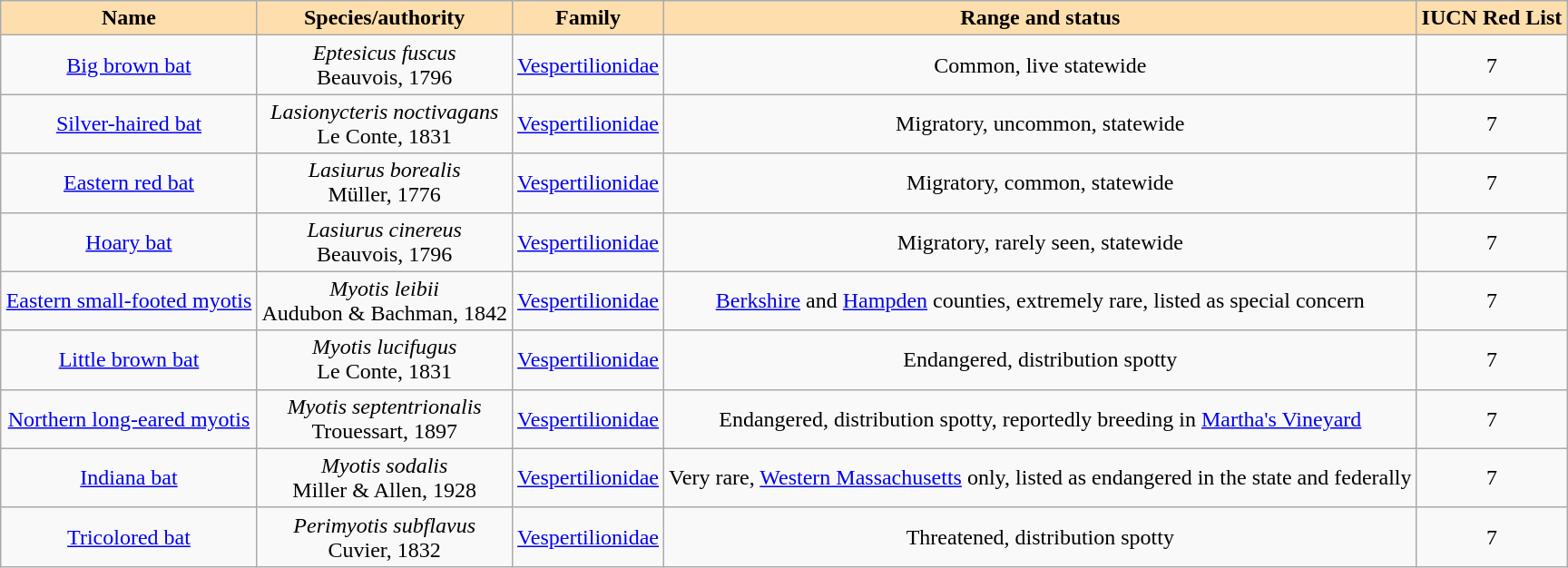<table class="sortable wikitable" style="margin:1em auto; text-align:center;">
<tr>
<th style="background:navajowhite">Name</th>
<th style="background:navajowhite">Species/authority</th>
<th style="background:navajowhite">Family</th>
<th style="background:navajowhite">Range and status</th>
<th style="background:navajowhite">IUCN Red List</th>
</tr>
<tr>
<td><a href='#'>Big brown bat</a><br></td>
<td><em>Eptesicus fuscus</em><br>Beauvois, 1796</td>
<td><a href='#'>Vespertilionidae</a></td>
<td>Common, live statewide</td>
<td><div>7</div></td>
</tr>
<tr>
<td><a href='#'>Silver-haired bat</a><br></td>
<td><em>Lasionycteris noctivagans</em><br>Le Conte, 1831</td>
<td><a href='#'>Vespertilionidae</a></td>
<td>Migratory, uncommon, statewide</td>
<td><div>7</div></td>
</tr>
<tr>
<td><a href='#'>Eastern red bat</a><br></td>
<td><em>Lasiurus borealis</em><br>Müller, 1776</td>
<td><a href='#'>Vespertilionidae</a></td>
<td>Migratory, common, statewide</td>
<td><div>7</div></td>
</tr>
<tr>
<td><a href='#'>Hoary bat</a><br></td>
<td><em>Lasiurus cinereus</em><br>Beauvois, 1796</td>
<td><a href='#'>Vespertilionidae</a></td>
<td>Migratory, rarely seen, statewide</td>
<td><div>7</div></td>
</tr>
<tr>
<td><a href='#'>Eastern small-footed myotis</a><br></td>
<td><em>Myotis leibii</em><br>Audubon & Bachman, 1842</td>
<td><a href='#'>Vespertilionidae</a></td>
<td><a href='#'>Berkshire</a> and <a href='#'>Hampden</a> counties, extremely rare, listed as special concern</td>
<td><div>7</div></td>
</tr>
<tr>
<td><a href='#'>Little brown bat</a><br></td>
<td><em>Myotis lucifugus</em><br>Le Conte, 1831</td>
<td><a href='#'>Vespertilionidae</a></td>
<td>Endangered, distribution spotty</td>
<td><div>7</div></td>
</tr>
<tr>
<td><a href='#'>Northern long-eared myotis</a><br></td>
<td><em>Myotis septentrionalis</em><br>Trouessart, 1897</td>
<td><a href='#'>Vespertilionidae</a></td>
<td>Endangered, distribution spotty, reportedly breeding in <a href='#'>Martha's Vineyard</a></td>
<td><div>7</div></td>
</tr>
<tr>
<td><a href='#'>Indiana bat</a><br></td>
<td><em>Myotis sodalis</em><br>Miller & Allen, 1928</td>
<td><a href='#'>Vespertilionidae</a></td>
<td>Very rare, <a href='#'>Western Massachusetts</a> only, listed as endangered in the state and federally</td>
<td><div>7</div></td>
</tr>
<tr>
<td><a href='#'>Tricolored bat</a><br></td>
<td><em>Perimyotis subflavus</em><br>Cuvier, 1832</td>
<td><a href='#'>Vespertilionidae</a></td>
<td>Threatened, distribution spotty</td>
<td><div>7</div></td>
</tr>
</table>
